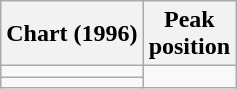<table class="wikitable sortable">
<tr>
<th align="left">Chart (1996)</th>
<th align="center">Peak<br>position</th>
</tr>
<tr>
<td></td>
</tr>
<tr>
<td></td>
</tr>
</table>
